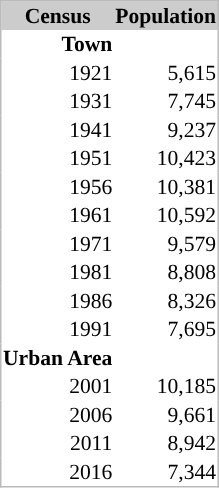<table cellpadding="1" style="float:left; margin:0 1em 1em 0; border:1px #bbb solid; border-collapse:collapse; font-size:90%;">
<tr bgcolor="#CCCCCC" style="text-align:center;">
<th>Census</th>
<th>Population</th>
</tr>
<tr style="text-align:right;">
<th>Town</th>
<th></th>
</tr>
<tr style="text-align:right;">
<td>1921</td>
<td>5,615</td>
</tr>
<tr style="text-align:right;">
<td>1931</td>
<td>7,745</td>
</tr>
<tr style="text-align:right;">
<td>1941</td>
<td>9,237</td>
</tr>
<tr style="text-align:right;">
<td>1951</td>
<td>10,423</td>
</tr>
<tr style="text-align:right;">
<td>1956</td>
<td>10,381</td>
</tr>
<tr style="text-align:right;">
<td>1961</td>
<td>10,592</td>
</tr>
<tr style="text-align:right;">
<td>1971</td>
<td>9,579</td>
</tr>
<tr style="text-align:right;">
<td>1981</td>
<td>8,808</td>
</tr>
<tr style="text-align:right;">
<td>1986</td>
<td>8,326</td>
</tr>
<tr style="text-align:right;">
<td>1991</td>
<td>7,695</td>
</tr>
<tr style="text-align:right;">
<th>Urban Area</th>
<th></th>
</tr>
<tr style="text-align:right;">
<td>2001</td>
<td>10,185</td>
</tr>
<tr style="text-align:right;">
<td>2006</td>
<td>9,661</td>
</tr>
<tr style="text-align:right;">
<td>2011</td>
<td>8,942</td>
</tr>
<tr style="text-align:right;">
<td>2016</td>
<td>7,344</td>
</tr>
<tr style="text-align:right;">
</tr>
</table>
